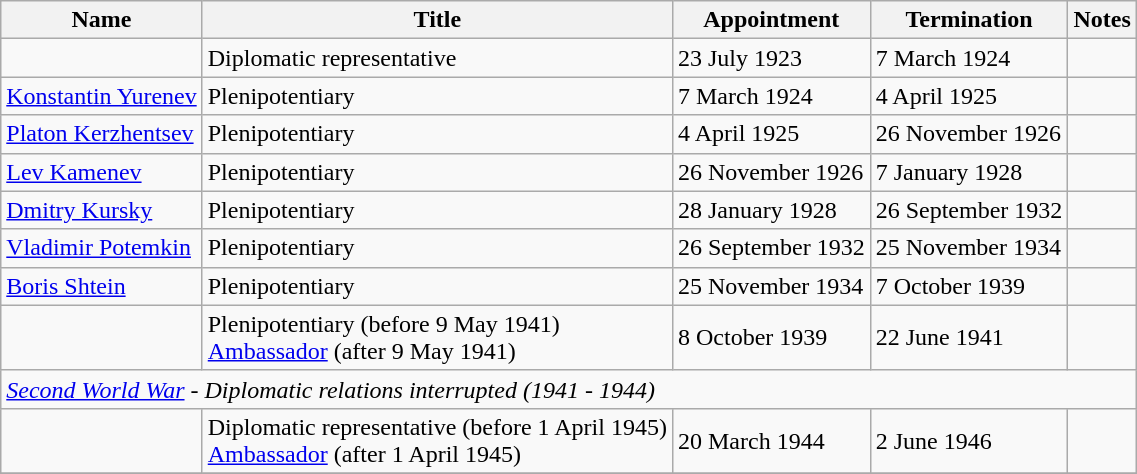<table class="wikitable">
<tr valign="middle">
<th>Name</th>
<th>Title</th>
<th>Appointment</th>
<th>Termination</th>
<th>Notes</th>
</tr>
<tr>
<td></td>
<td>Diplomatic representative</td>
<td>23 July 1923</td>
<td>7 March 1924</td>
<td></td>
</tr>
<tr>
<td><a href='#'>Konstantin Yurenev</a></td>
<td>Plenipotentiary</td>
<td>7 March 1924</td>
<td>4 April 1925</td>
<td></td>
</tr>
<tr>
<td><a href='#'>Platon Kerzhentsev</a></td>
<td>Plenipotentiary</td>
<td>4 April 1925</td>
<td>26 November 1926</td>
<td></td>
</tr>
<tr>
<td><a href='#'>Lev Kamenev</a></td>
<td>Plenipotentiary</td>
<td>26 November 1926</td>
<td>7 January 1928</td>
<td></td>
</tr>
<tr>
<td><a href='#'>Dmitry Kursky</a></td>
<td>Plenipotentiary</td>
<td>28 January 1928</td>
<td>26 September 1932</td>
<td></td>
</tr>
<tr>
<td><a href='#'>Vladimir Potemkin</a></td>
<td>Plenipotentiary</td>
<td>26 September 1932</td>
<td>25 November 1934</td>
<td></td>
</tr>
<tr>
<td><a href='#'>Boris Shtein</a></td>
<td>Plenipotentiary</td>
<td>25 November 1934</td>
<td>7 October 1939</td>
<td></td>
</tr>
<tr>
<td></td>
<td>Plenipotentiary (before 9 May 1941)<br><a href='#'>Ambassador</a> (after 9 May 1941)</td>
<td>8 October 1939</td>
<td>22 June 1941</td>
<td></td>
</tr>
<tr>
<td colspan="5"><em><a href='#'>Second World War</a> - Diplomatic relations interrupted (1941 - 1944)</em></td>
</tr>
<tr>
<td></td>
<td>Diplomatic representative (before 1 April 1945)<br><a href='#'>Ambassador</a> (after 1 April 1945)</td>
<td>20 March 1944</td>
<td>2 June 1946</td>
<td></td>
</tr>
<tr>
</tr>
</table>
